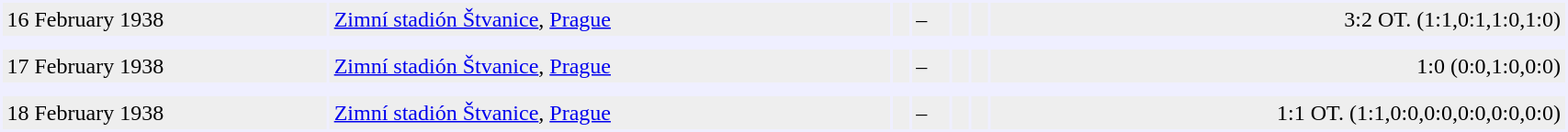<table cellspacing="2" border="0" cellpadding="3" bgcolor="#EFEFFF" width="90%">
<tr>
<td bgcolor="#EEEEEE">16 February 1938</td>
<td bgcolor="#EEEEEE"><a href='#'>Zimní stadión Štvanice</a>, <a href='#'>Prague</a></td>
<td bgcolor="#EEEEEE"><strong></strong></td>
<td bgcolor="#EEEEEE">–</td>
<td bgcolor="#EEEEEE"></td>
<td bgcolor="#EEEEEE"></td>
<td bgcolor="#EEEEEE" align="right">3:2 OT. (1:1,0:1,1:0,1:0)</td>
</tr>
<tr>
<td></td>
</tr>
<tr>
<td bgcolor="#EEEEEE">17 February 1938</td>
<td bgcolor="#EEEEEE"><a href='#'>Zimní stadión Štvanice</a>, <a href='#'>Prague</a></td>
<td bgcolor="#EEEEEE"><strong></strong></td>
<td bgcolor="#EEEEEE">–</td>
<td bgcolor="#EEEEEE"></td>
<td bgcolor="#EEEEEE"></td>
<td bgcolor="#EEEEEE" align="right">1:0 (0:0,1:0,0:0)</td>
</tr>
<tr>
<td></td>
</tr>
<tr>
<td bgcolor="#EEEEEE">18 February 1938</td>
<td bgcolor="#EEEEEE"><a href='#'>Zimní stadión Štvanice</a>, <a href='#'>Prague</a></td>
<td bgcolor="#EEEEEE"></td>
<td bgcolor="#EEEEEE">–</td>
<td bgcolor="#EEEEEE"></td>
<td bgcolor="#EEEEEE"></td>
<td bgcolor="#EEEEEE" align="right">1:1 OT. (1:1,0:0,0:0,0:0,0:0,0:0)</td>
</tr>
</table>
